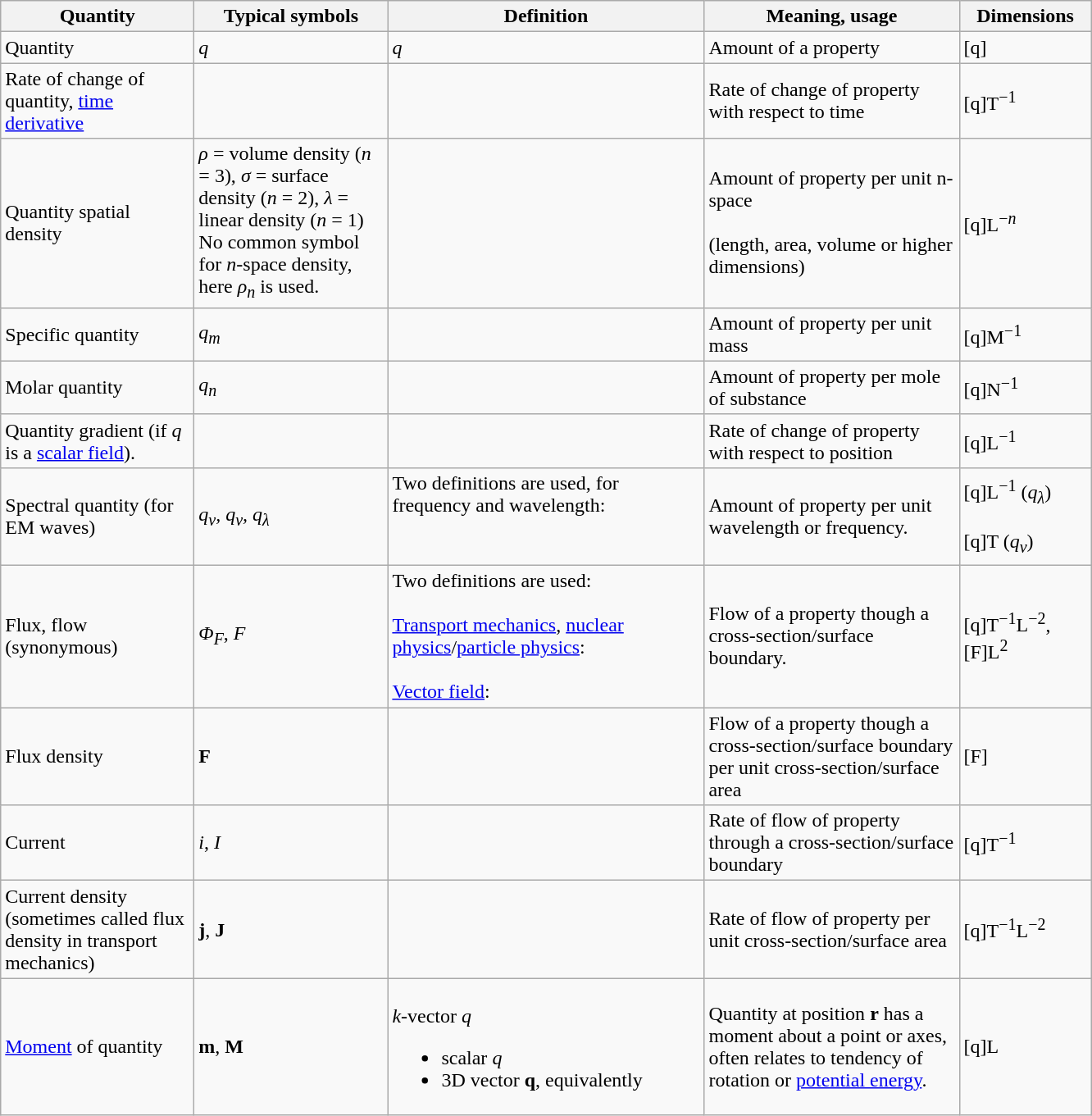<table class="wikitable">
<tr>
<th scope="col" width="150">Quantity</th>
<th scope="col" width="150">Typical symbols</th>
<th scope="col" width="250">Definition</th>
<th scope="col" width="200">Meaning, usage</th>
<th scope="col" width="100">Dimensions</th>
</tr>
<tr>
<td>Quantity</td>
<td><em>q</em></td>
<td><em>q</em></td>
<td>Amount of a property</td>
<td>[q]</td>
</tr>
<tr>
<td>Rate of change of quantity, <a href='#'>time derivative</a></td>
<td></td>
<td></td>
<td>Rate of change of property with respect to time</td>
<td>[q]T<sup>−1</sup></td>
</tr>
<tr>
<td>Quantity spatial density</td>
<td><em>ρ</em> = volume density (<em>n</em> = 3), <em>σ</em> = surface density (<em>n</em> = 2), <em>λ</em> = linear density (<em>n</em> = 1)<br>No common symbol for <em>n</em>-space density, here <em>ρ<sub>n</sub></em> is used.</td>
<td></td>
<td>Amount of property per unit n-space <br><br>(length, area, volume or higher dimensions)</td>
<td>[q]L<sup>−<em>n</em></sup></td>
</tr>
<tr>
<td>Specific quantity</td>
<td><em>q<sub>m</sub></em></td>
<td></td>
<td>Amount of property per unit mass</td>
<td>[q]M<sup>−1</sup></td>
</tr>
<tr>
<td>Molar quantity</td>
<td><em>q<sub>n</sub></em></td>
<td></td>
<td>Amount of property per mole of substance</td>
<td>[q]N<sup>−1</sup></td>
</tr>
<tr>
<td>Quantity gradient (if <em>q</em> is a <a href='#'>scalar field</a>).</td>
<td></td>
<td></td>
<td>Rate of change of property with respect to position</td>
<td>[q]L<sup>−1</sup></td>
</tr>
<tr>
<td>Spectral quantity (for EM waves)</td>
<td><em>q<sub>v</sub>, q<sub>ν</sub>, q<sub>λ</sub></em></td>
<td>Two definitions are used, for frequency and wavelength:<br><br><br></td>
<td>Amount of property per unit wavelength or frequency.</td>
<td>[q]L<sup>−1</sup> (<em>q<sub>λ</sub></em>)<br><br>[q]T (<em>q<sub>ν</sub></em>)</td>
</tr>
<tr>
<td>Flux, flow (synonymous)</td>
<td><em>Φ<sub>F</sub></em>, <em>F</em></td>
<td>Two definitions are used:<br><br><a href='#'>Transport mechanics</a>, <a href='#'>nuclear physics</a>/<a href='#'>particle physics</a>: <br><br><a href='#'>Vector field</a>: <br></td>
<td>Flow of a property though a cross-section/surface boundary.</td>
<td>[q]T<sup>−1</sup>L<sup>−2</sup>, [F]L<sup>2</sup></td>
</tr>
<tr>
<td>Flux density</td>
<td><strong>F</strong></td>
<td></td>
<td>Flow of a property though a cross-section/surface boundary per unit cross-section/surface area</td>
<td>[F]</td>
</tr>
<tr>
<td>Current</td>
<td><em>i</em>, <em>I</em></td>
<td></td>
<td>Rate of flow of property through a cross-section/surface boundary</td>
<td>[q]T<sup>−1</sup></td>
</tr>
<tr>
<td>Current density (sometimes called flux density in transport mechanics)</td>
<td><strong>j</strong>, <strong>J</strong></td>
<td></td>
<td>Rate of flow of property per unit cross-section/surface area</td>
<td>[q]T<sup>−1</sup>L<sup>−2</sup></td>
</tr>
<tr>
<td><a href='#'>Moment</a> of quantity</td>
<td><strong>m</strong>, <strong>M</strong></td>
<td><br><em>k</em>-vector <em>q</em><ul><li>scalar <em>q</em> </li><li>3D vector <strong>q</strong>, equivalently</li></ul></td>
<td>Quantity at position <strong>r</strong> has a moment about a point or axes, often relates to tendency of rotation or <a href='#'>potential energy</a>.</td>
<td>[q]L</td>
</tr>
</table>
